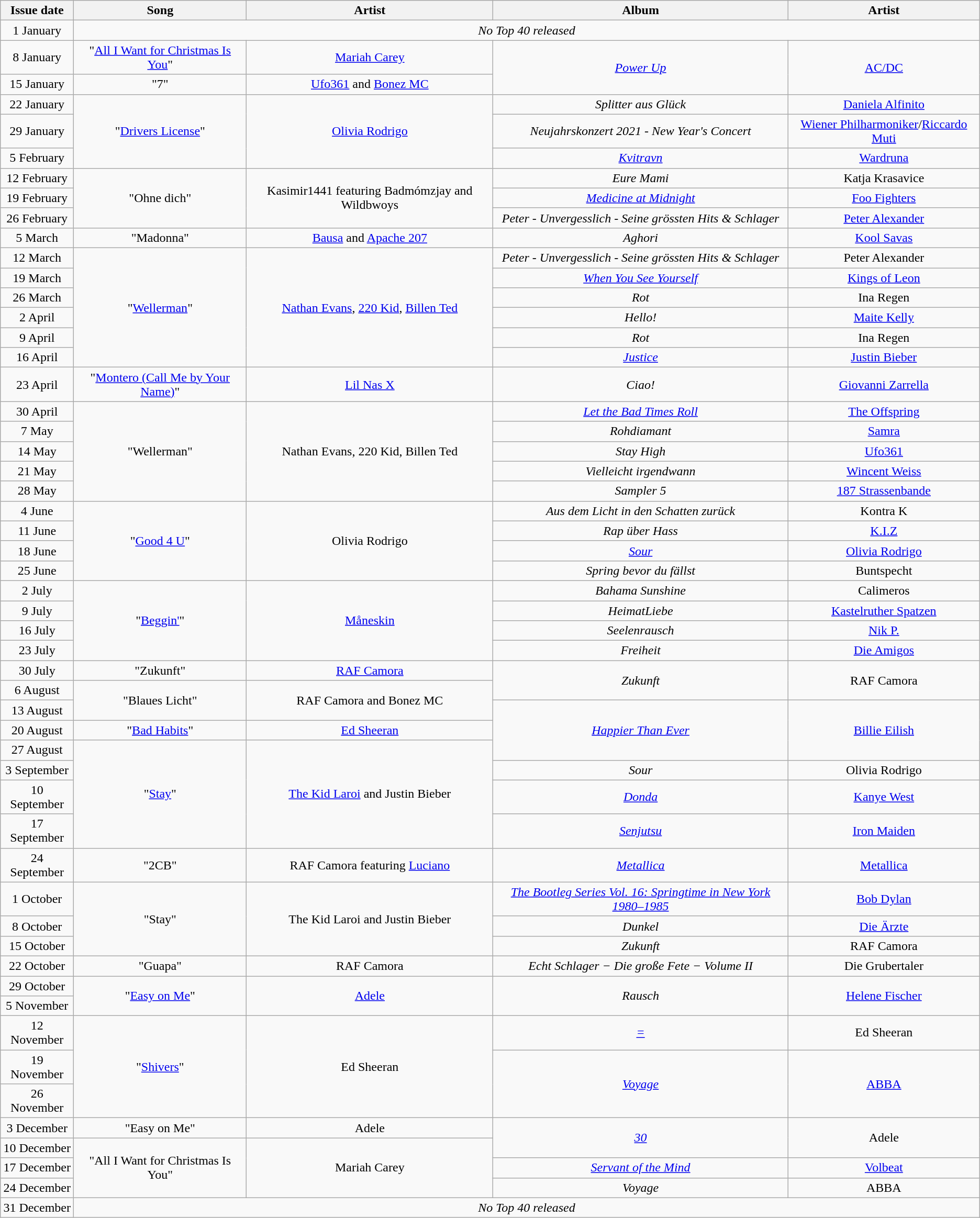<table class="wikitable plainrowheaders" style="text-align:center">
<tr>
<th>Issue date</th>
<th>Song</th>
<th>Artist</th>
<th>Album</th>
<th>Artist</th>
</tr>
<tr>
<td>1 January</td>
<td colspan="4"><em>No Top 40 released</em></td>
</tr>
<tr>
<td>8 January</td>
<td>"<a href='#'>All I Want for Christmas Is You</a>"</td>
<td><a href='#'>Mariah Carey</a></td>
<td rowspan="2"><em><a href='#'>Power Up</a></em></td>
<td rowspan="2"><a href='#'>AC/DC</a></td>
</tr>
<tr>
<td>15 January</td>
<td>"7"</td>
<td><a href='#'>Ufo361</a> and <a href='#'>Bonez MC</a></td>
</tr>
<tr>
<td>22 January</td>
<td rowspan="3">"<a href='#'>Drivers License</a>"</td>
<td rowspan="3"><a href='#'>Olivia Rodrigo</a></td>
<td><em>Splitter aus Glück</em></td>
<td><a href='#'>Daniela Alfinito</a></td>
</tr>
<tr>
<td>29 January</td>
<td><em>Neujahrskonzert 2021 - New Year's Concert</em></td>
<td><a href='#'>Wiener Philharmoniker</a>/<a href='#'>Riccardo Muti</a></td>
</tr>
<tr>
<td>5 February</td>
<td><em><a href='#'>Kvitravn</a></em></td>
<td><a href='#'>Wardruna</a></td>
</tr>
<tr>
<td>12 February</td>
<td rowspan="3">"Ohne dich"</td>
<td rowspan="3">Kasimir1441 featuring Badmómzjay and Wildbwoys</td>
<td><em>Eure Mami</em></td>
<td>Katja Krasavice</td>
</tr>
<tr>
<td>19 February</td>
<td><em><a href='#'>Medicine at Midnight</a></em></td>
<td><a href='#'>Foo Fighters</a></td>
</tr>
<tr>
<td>26 February</td>
<td><em>Peter - Unvergesslich - Seine grössten Hits & Schlager</em></td>
<td><a href='#'>Peter Alexander</a></td>
</tr>
<tr>
<td>5 March</td>
<td>"Madonna"</td>
<td><a href='#'>Bausa</a> and <a href='#'>Apache 207</a></td>
<td><em>Aghori</em></td>
<td><a href='#'>Kool Savas</a></td>
</tr>
<tr>
<td>12 March</td>
<td rowspan="6">"<a href='#'>Wellerman</a>"</td>
<td rowspan="6"><a href='#'>Nathan Evans</a>, <a href='#'>220 Kid</a>, <a href='#'>Billen Ted</a></td>
<td><em>Peter - Unvergesslich - Seine grössten Hits & Schlager</em></td>
<td>Peter Alexander</td>
</tr>
<tr>
<td>19 March</td>
<td><em><a href='#'>When You See Yourself</a></em></td>
<td><a href='#'>Kings of Leon</a></td>
</tr>
<tr>
<td>26 March</td>
<td><em>Rot</em></td>
<td>Ina Regen</td>
</tr>
<tr>
<td>2 April</td>
<td><em>Hello!</em></td>
<td><a href='#'>Maite Kelly</a></td>
</tr>
<tr>
<td>9 April</td>
<td><em>Rot</em></td>
<td>Ina Regen</td>
</tr>
<tr>
<td>16 April</td>
<td><em><a href='#'>Justice</a></em></td>
<td><a href='#'>Justin Bieber</a></td>
</tr>
<tr>
<td>23 April</td>
<td>"<a href='#'>Montero (Call Me by Your Name)</a>"</td>
<td><a href='#'>Lil Nas X</a></td>
<td><em>Ciao!</em></td>
<td><a href='#'>Giovanni Zarrella</a></td>
</tr>
<tr>
<td>30 April</td>
<td rowspan="5">"Wellerman"</td>
<td rowspan="5">Nathan Evans, 220 Kid, Billen Ted</td>
<td><em><a href='#'>Let the Bad Times Roll</a></em></td>
<td><a href='#'>The Offspring</a></td>
</tr>
<tr>
<td>7 May</td>
<td><em>Rohdiamant</em></td>
<td><a href='#'>Samra</a></td>
</tr>
<tr>
<td>14 May</td>
<td><em>Stay High</em></td>
<td><a href='#'>Ufo361</a></td>
</tr>
<tr>
<td>21 May</td>
<td><em>Vielleicht irgendwann</em></td>
<td><a href='#'>Wincent Weiss</a></td>
</tr>
<tr>
<td>28 May</td>
<td><em>Sampler 5</em></td>
<td><a href='#'>187 Strassenbande</a></td>
</tr>
<tr>
<td>4 June</td>
<td rowspan="4">"<a href='#'>Good 4 U</a>"</td>
<td rowspan="4">Olivia Rodrigo</td>
<td><em>Aus dem Licht in den Schatten zurück</em></td>
<td>Kontra K</td>
</tr>
<tr>
<td>11 June</td>
<td><em>Rap über Hass</em></td>
<td><a href='#'>K.I.Z</a></td>
</tr>
<tr>
<td>18 June</td>
<td><em><a href='#'>Sour</a></em></td>
<td><a href='#'>Olivia Rodrigo</a></td>
</tr>
<tr>
<td>25 June</td>
<td><em>Spring bevor du fällst</em></td>
<td>Buntspecht</td>
</tr>
<tr>
<td>2 July</td>
<td rowspan="4">"<a href='#'>Beggin'</a>"</td>
<td rowspan="4"><a href='#'>Måneskin</a></td>
<td><em>Bahama Sunshine</em></td>
<td>Calimeros</td>
</tr>
<tr>
<td>9 July</td>
<td><em>HeimatLiebe</em></td>
<td><a href='#'>Kastelruther Spatzen</a></td>
</tr>
<tr>
<td>16 July</td>
<td><em>Seelenrausch</em></td>
<td><a href='#'>Nik P.</a></td>
</tr>
<tr>
<td>23 July</td>
<td><em>Freiheit</em></td>
<td><a href='#'>Die Amigos</a></td>
</tr>
<tr>
<td>30 July</td>
<td>"Zukunft"</td>
<td><a href='#'>RAF Camora</a></td>
<td rowspan="2"><em>Zukunft</em></td>
<td rowspan="2">RAF Camora</td>
</tr>
<tr>
<td>6 August</td>
<td rowspan="2">"Blaues Licht"</td>
<td rowspan="2">RAF Camora and Bonez MC</td>
</tr>
<tr>
<td>13 August</td>
<td rowspan="3"><em><a href='#'>Happier Than Ever</a></em></td>
<td rowspan="3"><a href='#'>Billie Eilish</a></td>
</tr>
<tr>
<td>20 August</td>
<td>"<a href='#'>Bad Habits</a>"</td>
<td><a href='#'>Ed Sheeran</a></td>
</tr>
<tr>
<td>27 August</td>
<td rowspan="4">"<a href='#'>Stay</a>"</td>
<td rowspan="4"><a href='#'>The Kid Laroi</a> and Justin Bieber</td>
</tr>
<tr>
<td>3 September</td>
<td><em>Sour</em></td>
<td>Olivia Rodrigo</td>
</tr>
<tr>
<td>10 September</td>
<td><em><a href='#'>Donda</a></em></td>
<td><a href='#'>Kanye West</a></td>
</tr>
<tr>
<td>17 September</td>
<td><em><a href='#'>Senjutsu</a></em></td>
<td><a href='#'>Iron Maiden</a></td>
</tr>
<tr>
<td>24 September</td>
<td>"2CB"</td>
<td>RAF Camora featuring <a href='#'>Luciano</a></td>
<td><em><a href='#'>Metallica</a></em></td>
<td><a href='#'>Metallica</a></td>
</tr>
<tr>
<td>1 October</td>
<td rowspan="3">"Stay"</td>
<td rowspan="3">The Kid Laroi and Justin Bieber</td>
<td><em><a href='#'>The Bootleg Series Vol. 16: Springtime in New York 1980–1985</a></em></td>
<td><a href='#'>Bob Dylan</a></td>
</tr>
<tr>
<td>8 October</td>
<td><em>Dunkel</em></td>
<td><a href='#'>Die Ärzte</a></td>
</tr>
<tr>
<td>15 October</td>
<td><em>Zukunft</em></td>
<td>RAF Camora</td>
</tr>
<tr>
<td>22 October</td>
<td>"Guapa"</td>
<td>RAF Camora</td>
<td><em>Echt Schlager − Die große Fete − Volume II</em></td>
<td>Die Grubertaler</td>
</tr>
<tr>
<td>29 October</td>
<td rowspan="2">"<a href='#'>Easy on Me</a>"</td>
<td rowspan="2"><a href='#'>Adele</a></td>
<td rowspan="2"><em>Rausch</em></td>
<td rowspan="2"><a href='#'>Helene Fischer</a></td>
</tr>
<tr>
<td>5 November</td>
</tr>
<tr>
<td>12 November</td>
<td rowspan="3">"<a href='#'>Shivers</a>"</td>
<td rowspan="3">Ed Sheeran</td>
<td><em><a href='#'>=</a></em></td>
<td>Ed Sheeran</td>
</tr>
<tr>
<td>19 November</td>
<td rowspan="2"><em><a href='#'>Voyage</a></em></td>
<td rowspan="2"><a href='#'>ABBA</a></td>
</tr>
<tr>
<td>26 November</td>
</tr>
<tr>
<td>3 December</td>
<td>"Easy on Me"</td>
<td>Adele</td>
<td rowspan="2"><em><a href='#'>30</a></em></td>
<td rowspan="2">Adele</td>
</tr>
<tr>
<td>10 December</td>
<td rowspan="3">"All I Want for Christmas Is You"</td>
<td rowspan="3">Mariah Carey</td>
</tr>
<tr>
<td>17 December</td>
<td><em><a href='#'>Servant of the Mind</a></em></td>
<td><a href='#'>Volbeat</a></td>
</tr>
<tr>
<td>24 December</td>
<td><em>Voyage</em></td>
<td>ABBA</td>
</tr>
<tr>
<td>31 December</td>
<td colspan="4"><em>No Top 40 released</em></td>
</tr>
</table>
